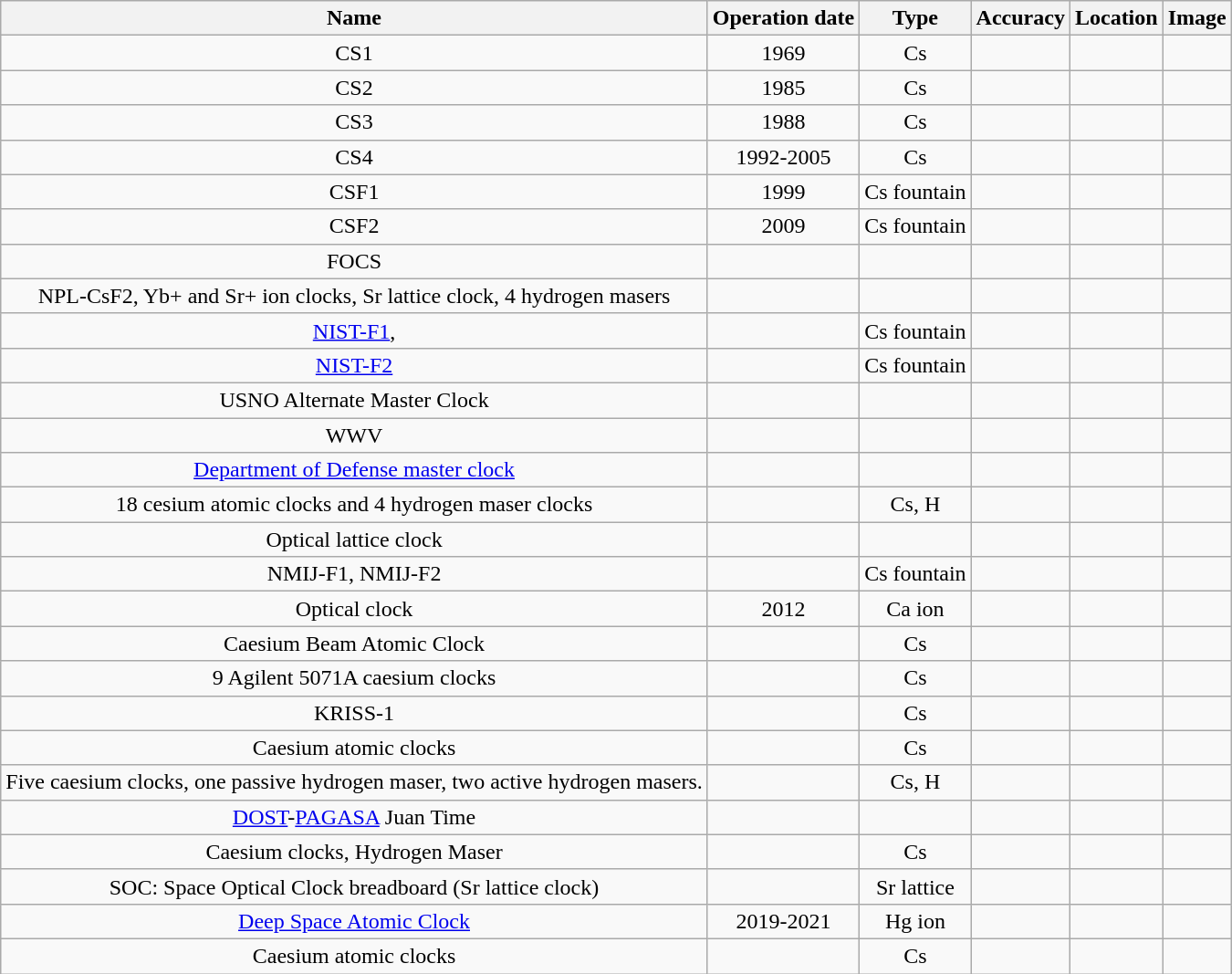<table class="wikitable" style="text-align:center;">
<tr>
<th>Name</th>
<th>Operation date</th>
<th>Type</th>
<th>Accuracy</th>
<th>Location</th>
<th>Image</th>
</tr>
<tr>
<td>CS1</td>
<td>1969</td>
<td>Cs</td>
<td></td>
<td></td>
<td></td>
</tr>
<tr>
<td>CS2</td>
<td>1985</td>
<td>Cs</td>
<td></td>
<td></td>
<td></td>
</tr>
<tr>
<td>CS3</td>
<td>1988</td>
<td>Cs</td>
<td></td>
<td></td>
<td></td>
</tr>
<tr>
<td>CS4</td>
<td>1992-2005</td>
<td>Cs</td>
<td></td>
<td></td>
<td></td>
</tr>
<tr>
<td>CSF1</td>
<td>1999</td>
<td>Cs fountain</td>
<td></td>
<td></td>
<td></td>
</tr>
<tr>
<td>CSF2</td>
<td>2009</td>
<td>Cs fountain</td>
<td></td>
<td></td>
<td></td>
</tr>
<tr>
<td>FOCS</td>
<td></td>
<td></td>
<td></td>
<td></td>
<td></td>
</tr>
<tr>
<td>NPL-CsF2, Yb+ and Sr+ ion clocks, Sr lattice clock, 4 hydrogen masers</td>
<td></td>
<td></td>
<td></td>
<td></td>
<td></td>
</tr>
<tr>
<td><a href='#'>NIST-F1</a>,</td>
<td></td>
<td>Cs fountain</td>
<td></td>
<td></td>
<td></td>
</tr>
<tr>
<td><a href='#'>NIST-F2</a></td>
<td></td>
<td>Cs fountain</td>
<td></td>
<td></td>
<td></td>
</tr>
<tr>
<td>USNO Alternate Master Clock</td>
<td></td>
<td></td>
<td></td>
<td></td>
<td> </td>
</tr>
<tr>
<td>WWV</td>
<td></td>
<td></td>
<td></td>
<td></td>
<td></td>
</tr>
<tr>
<td><a href='#'>Department of Defense master clock</a></td>
<td></td>
<td></td>
<td></td>
<td></td>
<td></td>
</tr>
<tr>
<td>18 cesium atomic clocks and 4 hydrogen maser clocks</td>
<td></td>
<td>Cs, H</td>
<td></td>
<td></td>
<td></td>
</tr>
<tr>
<td>Optical lattice clock</td>
<td></td>
<td></td>
<td></td>
<td></td>
<td></td>
</tr>
<tr>
<td>NMIJ-F1, NMIJ-F2</td>
<td></td>
<td>Cs fountain</td>
<td></td>
<td></td>
<td></td>
</tr>
<tr>
<td>Optical clock</td>
<td>2012</td>
<td>Ca ion</td>
<td></td>
<td></td>
<td></td>
</tr>
<tr>
<td>Caesium Beam Atomic Clock</td>
<td></td>
<td>Cs</td>
<td></td>
<td></td>
<td></td>
</tr>
<tr>
<td>9 Agilent 5071A caesium clocks</td>
<td></td>
<td>Cs</td>
<td></td>
<td></td>
<td></td>
</tr>
<tr>
<td>KRISS-1</td>
<td></td>
<td>Cs</td>
<td></td>
<td></td>
<td></td>
</tr>
<tr>
<td>Caesium atomic clocks</td>
<td></td>
<td>Cs</td>
<td></td>
<td></td>
<td></td>
</tr>
<tr>
<td>Five caesium clocks, one passive hydrogen maser, two active hydrogen masers.</td>
<td></td>
<td>Cs, H</td>
<td></td>
<td></td>
<td></td>
</tr>
<tr>
<td><a href='#'>DOST</a>-<a href='#'>PAGASA</a> Juan Time</td>
<td></td>
<td></td>
<td></td>
<td></td>
<td></td>
</tr>
<tr>
<td>Caesium clocks, Hydrogen Maser </td>
<td></td>
<td>Cs</td>
<td></td>
<td></td>
<td></td>
</tr>
<tr>
<td>SOC: Space Optical Clock breadboard (Sr lattice clock)</td>
<td></td>
<td>Sr lattice</td>
<td></td>
<td></td>
<td></td>
</tr>
<tr>
<td><a href='#'>Deep Space Atomic Clock</a></td>
<td>2019-2021</td>
<td>Hg ion</td>
<td></td>
<td></td>
<td></td>
</tr>
<tr>
<td>Caesium atomic clocks</td>
<td></td>
<td>Cs</td>
<td></td>
<td></td>
<td></td>
</tr>
</table>
